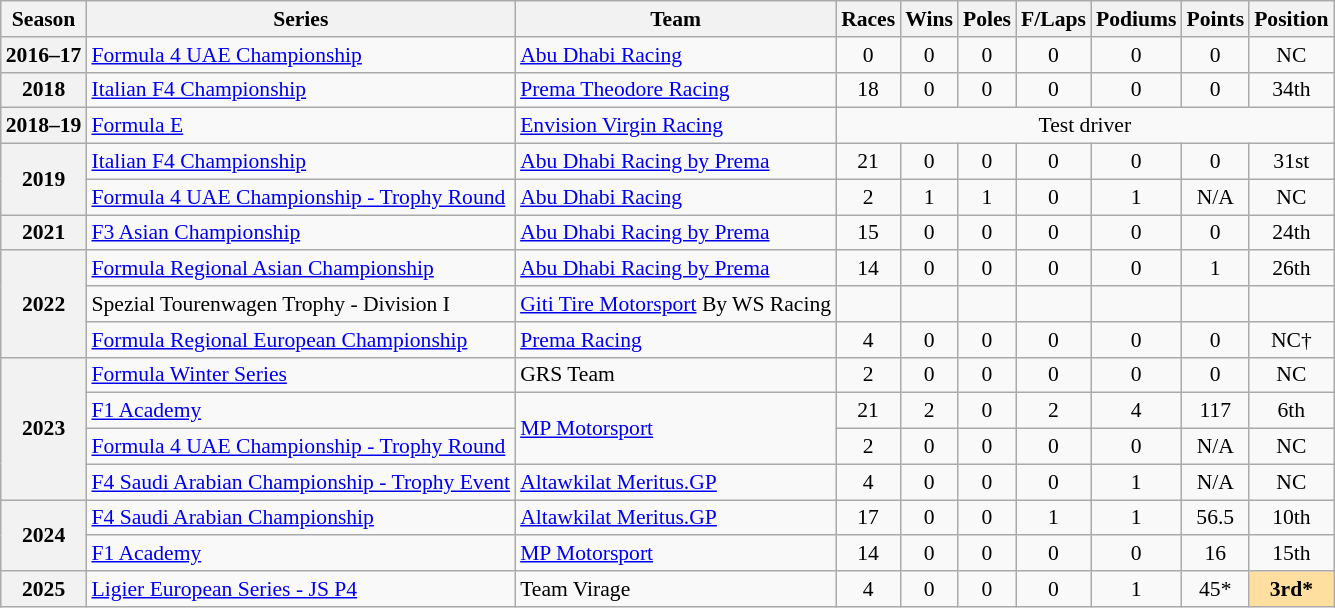<table class="wikitable" style="text-align:center; font-size:90%;">
<tr>
<th scope="col">Season</th>
<th scope="col">Series</th>
<th scope="col">Team</th>
<th scope="col">Races</th>
<th scope="col">Wins</th>
<th scope="col">Poles</th>
<th scope="col">F/Laps</th>
<th scope="col">Podiums</th>
<th scope="col">Points</th>
<th scope="col">Position</th>
</tr>
<tr>
<th scope="row">2016–17</th>
<td style="text-align:left;"><a href='#'>Formula 4 UAE Championship</a></td>
<td style="text-align:left;"><a href='#'>Abu Dhabi Racing</a></td>
<td>0</td>
<td>0</td>
<td>0</td>
<td>0</td>
<td>0</td>
<td>0</td>
<td>NC</td>
</tr>
<tr>
<th>2018</th>
<td style="text-align:left;"><a href='#'>Italian F4 Championship</a></td>
<td style="text-align:left;"><a href='#'>Prema Theodore Racing</a></td>
<td>18</td>
<td>0</td>
<td>0</td>
<td>0</td>
<td>0</td>
<td>0</td>
<td>34th</td>
</tr>
<tr>
<th scope="row">2018–19</th>
<td style="text-align:left;"><a href='#'>Formula E</a></td>
<td style="text-align:left;"><a href='#'>Envision Virgin Racing</a></td>
<td colspan="7">Test driver</td>
</tr>
<tr>
<th scope="row" rowspan="2">2019</th>
<td style="text-align:left;"><a href='#'>Italian F4 Championship</a></td>
<td style="text-align:left;"><a href='#'>Abu Dhabi Racing by Prema</a></td>
<td>21</td>
<td>0</td>
<td>0</td>
<td>0</td>
<td>0</td>
<td>0</td>
<td>31st</td>
</tr>
<tr>
<td align=left><a href='#'>Formula 4 UAE Championship - Trophy Round</a></td>
<td align=left><a href='#'>Abu Dhabi Racing</a></td>
<td>2</td>
<td>1</td>
<td>1</td>
<td>0</td>
<td>1</td>
<td>N/A</td>
<td>NC</td>
</tr>
<tr>
<th>2021</th>
<td style="text-align:left;"><a href='#'>F3 Asian Championship</a></td>
<td style="text-align:left;"><a href='#'>Abu Dhabi Racing by Prema</a></td>
<td>15</td>
<td>0</td>
<td>0</td>
<td>0</td>
<td>0</td>
<td>0</td>
<td>24th</td>
</tr>
<tr>
<th scope="row" rowspan="3">2022</th>
<td style="text-align:left;"><a href='#'>Formula Regional Asian Championship</a></td>
<td style="text-align:left;"><a href='#'>Abu Dhabi Racing by Prema</a></td>
<td>14</td>
<td>0</td>
<td>0</td>
<td>0</td>
<td>0</td>
<td>1</td>
<td>26th</td>
</tr>
<tr>
<td style="text-align:left;">Spezial Tourenwagen Trophy - Division I</td>
<td style="text-align:left;"><a href='#'>Giti Tire Motorsport</a> By WS Racing</td>
<td></td>
<td></td>
<td></td>
<td></td>
<td></td>
<td></td>
<td></td>
</tr>
<tr>
<td style="text-align:left;"><a href='#'>Formula Regional European Championship</a></td>
<td style="text-align:left;"><a href='#'>Prema Racing</a></td>
<td>4</td>
<td>0</td>
<td>0</td>
<td>0</td>
<td>0</td>
<td>0</td>
<td>NC†</td>
</tr>
<tr>
<th scope="row" rowspan="4">2023</th>
<td style="text-align:left;"><a href='#'>Formula Winter Series</a></td>
<td style="text-align:left;">GRS Team</td>
<td>2</td>
<td>0</td>
<td>0</td>
<td>0</td>
<td>0</td>
<td>0</td>
<td>NC</td>
</tr>
<tr>
<td style="text-align:left;"><a href='#'>F1 Academy</a></td>
<td style="text-align:left;" rowspan="2"><a href='#'>MP Motorsport</a></td>
<td>21</td>
<td>2</td>
<td>0</td>
<td>2</td>
<td>4</td>
<td>117</td>
<td>6th</td>
</tr>
<tr>
<td style="text-align:left;"><a href='#'>Formula 4 UAE Championship - Trophy Round</a></td>
<td>2</td>
<td>0</td>
<td>0</td>
<td>0</td>
<td>0</td>
<td>N/A</td>
<td>NC</td>
</tr>
<tr>
<td style="text-align:left;"><a href='#'>F4 Saudi Arabian Championship - Trophy Event</a></td>
<td style="text-align:left;"><a href='#'>Altawkilat Meritus.GP</a></td>
<td>4</td>
<td>0</td>
<td>0</td>
<td>0</td>
<td>1</td>
<td>N/A</td>
<td>NC</td>
</tr>
<tr>
<th scope="row" rowspan="2">2024</th>
<td style="text-align:left;"><a href='#'>F4 Saudi Arabian Championship</a></td>
<td style="text-align:left;"><a href='#'>Altawkilat Meritus.GP</a></td>
<td>17</td>
<td>0</td>
<td>0</td>
<td>1</td>
<td>1</td>
<td>56.5</td>
<td>10th</td>
</tr>
<tr>
<td style="text-align:left;"><a href='#'>F1 Academy</a></td>
<td style="text-align:left;"><a href='#'>MP Motorsport</a></td>
<td>14</td>
<td>0</td>
<td>0</td>
<td>0</td>
<td>0</td>
<td>16</td>
<td>15th</td>
</tr>
<tr>
<th>2025</th>
<td align=left><a href='#'>Ligier European Series - JS P4</a></td>
<td align=left>Team Virage</td>
<td>4</td>
<td>0</td>
<td>0</td>
<td>0</td>
<td>1</td>
<td>45*</td>
<td style="background:#FFDF9F;"><strong>3rd*</strong></td>
</tr>
</table>
